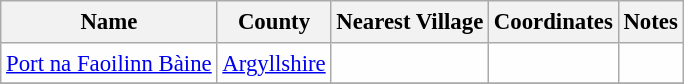<table class="wikitable sortable" style="table-layout:fixed;background-color:#FEFEFE;font-size:95%;padding:0.30em;line-height:1.35em;">
<tr>
<th scope="col">Name</th>
<th scope="col">County</th>
<th scope="col">Nearest Village</th>
<th scope="col" data-sort-type="number">Coordinates</th>
<th scope="col">Notes</th>
</tr>
<tr>
<td><a href='#'>Port na Faoilinn Bàine</a></td>
<td><a href='#'>Argyllshire</a></td>
<td></td>
<td></td>
<td></td>
</tr>
<tr>
</tr>
</table>
